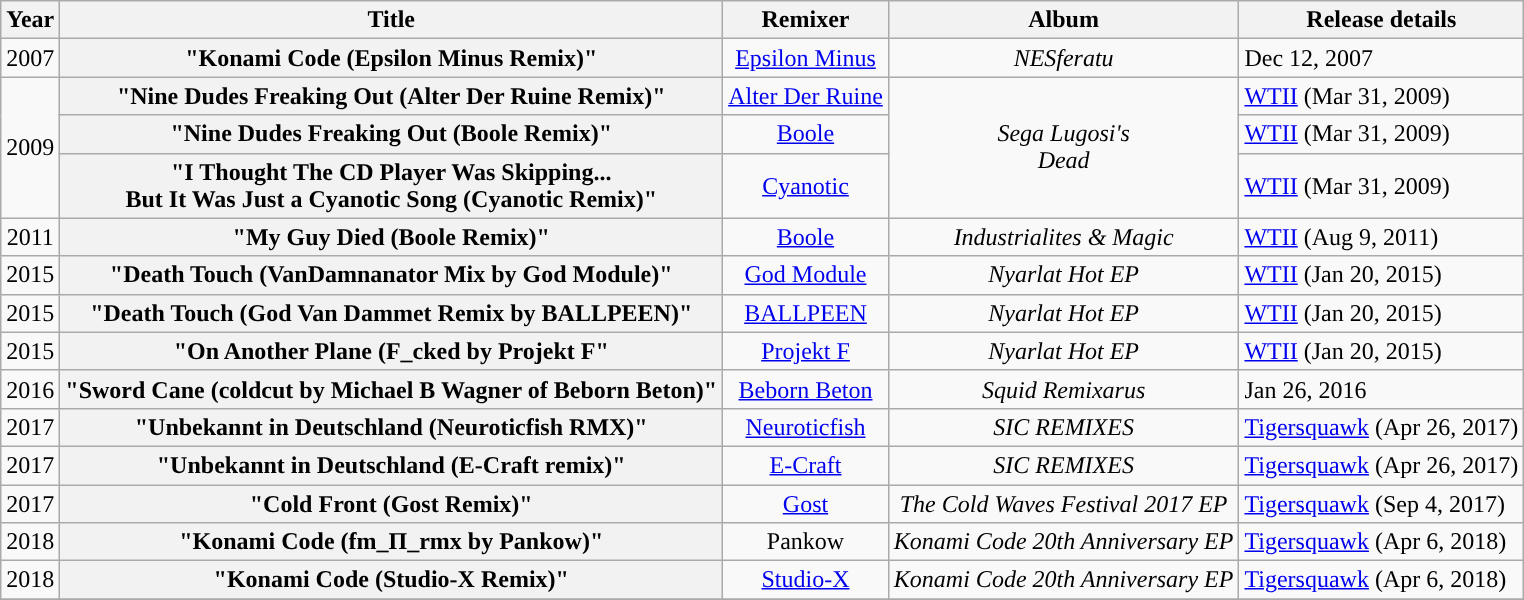<table class="wikitable plainrowheaders" style="text-align:center;">
<tr>
<th scope="col" rowspan="1">Year</th>
<th scope="col" rowspan="1">Title</th>
<th scope="col" rowspan="1">Remixer</th>
<th scope="col" rowspan="1">Album</th>
<th scope="col" rowspan="1">Release details</th>
</tr>
<tr>
<td rowspan="1">2007</td>
<th scope="row">"Konami Code (Epsilon Minus Remix)"</th>
<td><a href='#'>Epsilon Minus</a></td>
<td><em>NESferatu</em></td>
<td align=left>Dec 12, 2007</td>
</tr>
<tr>
<td rowspan="3">2009</td>
<th scope="row">"Nine Dudes Freaking Out (Alter Der Ruine Remix)"</th>
<td><a href='#'>Alter Der Ruine</a></td>
<td rowspan="3"><em>Sega Lugosi's<br>Dead</em></td>
<td align=left><a href='#'>WTII</a> (Mar 31, 2009)</td>
</tr>
<tr>
<th scope="row">"Nine Dudes Freaking Out (Boole Remix)"</th>
<td><a href='#'>Boole</a></td>
<td align=left><a href='#'>WTII</a> (Mar 31, 2009)</td>
</tr>
<tr>
<th scope="row">"I Thought The CD Player Was Skipping... <br>But It Was Just a Cyanotic Song (Cyanotic Remix)"</th>
<td><a href='#'>Cyanotic</a></td>
<td align=left><a href='#'>WTII</a> (Mar 31, 2009)</td>
</tr>
<tr>
<td rowspan="1">2011</td>
<th scope="row">"My Guy Died (Boole Remix)"</th>
<td><a href='#'>Boole</a></td>
<td><em>Industrialites & Magic</em></td>
<td align=left><a href='#'>WTII</a> (Aug 9, 2011)</td>
</tr>
<tr>
<td rowspan="1">2015</td>
<th scope="row">"Death Touch (VanDamnanator Mix by God Module)"</th>
<td><a href='#'>God Module</a></td>
<td><em>Nyarlat Hot EP</em></td>
<td align=left><a href='#'>WTII</a> (Jan 20, 2015)</td>
</tr>
<tr>
<td rowspan="1">2015</td>
<th scope="row">"Death Touch (God Van Dammet Remix by BALLPEEN)"</th>
<td><a href='#'>BALLPEEN</a></td>
<td><em>Nyarlat Hot EP</em></td>
<td align=left><a href='#'>WTII</a> (Jan 20, 2015)</td>
</tr>
<tr>
<td rowspan="1">2015</td>
<th scope="row">"On Another Plane (F_cked by Projekt F"</th>
<td><a href='#'>Projekt F</a></td>
<td><em>Nyarlat Hot EP</em></td>
<td align=left><a href='#'>WTII</a> (Jan 20, 2015)</td>
</tr>
<tr>
<td rowspan="1">2016</td>
<th scope="row">"Sword Cane (coldcut by Michael B Wagner of Beborn Beton)"</th>
<td><a href='#'>Beborn Beton</a></td>
<td><em>Squid Remixarus</em></td>
<td align=left>Jan 26, 2016</td>
</tr>
<tr>
<td rowspan="1">2017</td>
<th scope="row">"Unbekannt in Deutschland (Neuroticfish RMX)"</th>
<td><a href='#'>Neuroticfish</a></td>
<td><em>SIC REMIXES</em></td>
<td align=left><a href='#'>Tigersquawk</a> (Apr 26, 2017)</td>
</tr>
<tr>
<td rowspan="1">2017</td>
<th scope="row">"Unbekannt in Deutschland (E-Craft remix)"</th>
<td><a href='#'>E-Craft</a></td>
<td><em>SIC REMIXES</em></td>
<td align=left><a href='#'>Tigersquawk</a> (Apr 26, 2017)</td>
</tr>
<tr>
<td rowspan="1">2017</td>
<th scope="row">"Cold Front (Gost Remix)"</th>
<td><a href='#'>Gost</a></td>
<td><em>The Cold Waves Festival 2017 EP</em></td>
<td align=left><a href='#'>Tigersquawk</a> (Sep 4, 2017)</td>
</tr>
<tr>
<td rowspan="1">2018</td>
<th scope="row">"Konami Code (fm_П_rmx by Pankow)"</th>
<td>Pankow</td>
<td><em>Konami Code 20th Anniversary EP</em></td>
<td align=left><a href='#'>Tigersquawk</a> (Apr 6, 2018)</td>
</tr>
<tr>
<td rowspan="1">2018</td>
<th scope="row">"Konami Code (Studio-X Remix)"</th>
<td><a href='#'>Studio-X</a></td>
<td><em>Konami Code 20th Anniversary EP</em></td>
<td align=left><a href='#'>Tigersquawk</a> (Apr 6, 2018)</td>
</tr>
<tr>
</tr>
</table>
